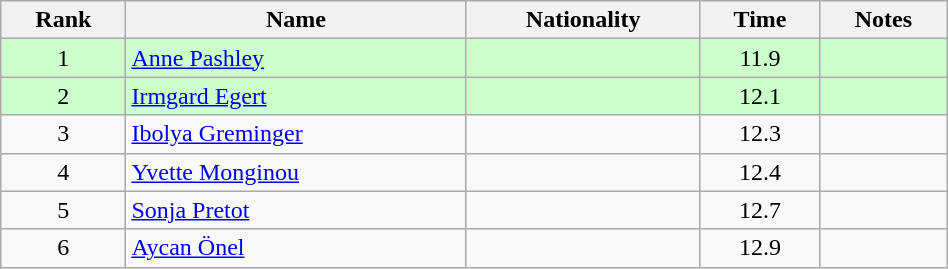<table class="wikitable sortable" style="text-align:center;width: 50%">
<tr>
<th>Rank</th>
<th>Name</th>
<th>Nationality</th>
<th>Time</th>
<th>Notes</th>
</tr>
<tr bgcolor=ccffcc>
<td>1</td>
<td align=left><a href='#'>Anne Pashley</a></td>
<td align=left></td>
<td>11.9</td>
<td></td>
</tr>
<tr bgcolor=ccffcc>
<td>2</td>
<td align=left><a href='#'>Irmgard Egert</a></td>
<td align=left></td>
<td>12.1</td>
<td></td>
</tr>
<tr>
<td>3</td>
<td align=left><a href='#'>Ibolya Greminger</a></td>
<td align=left></td>
<td>12.3</td>
<td></td>
</tr>
<tr>
<td>4</td>
<td align=left><a href='#'>Yvette Monginou</a></td>
<td align=left></td>
<td>12.4</td>
<td></td>
</tr>
<tr>
<td>5</td>
<td align=left><a href='#'>Sonja Pretot</a></td>
<td align=left></td>
<td>12.7</td>
<td></td>
</tr>
<tr>
<td>6</td>
<td align=left><a href='#'>Aycan Önel</a></td>
<td align=left></td>
<td>12.9</td>
<td></td>
</tr>
</table>
